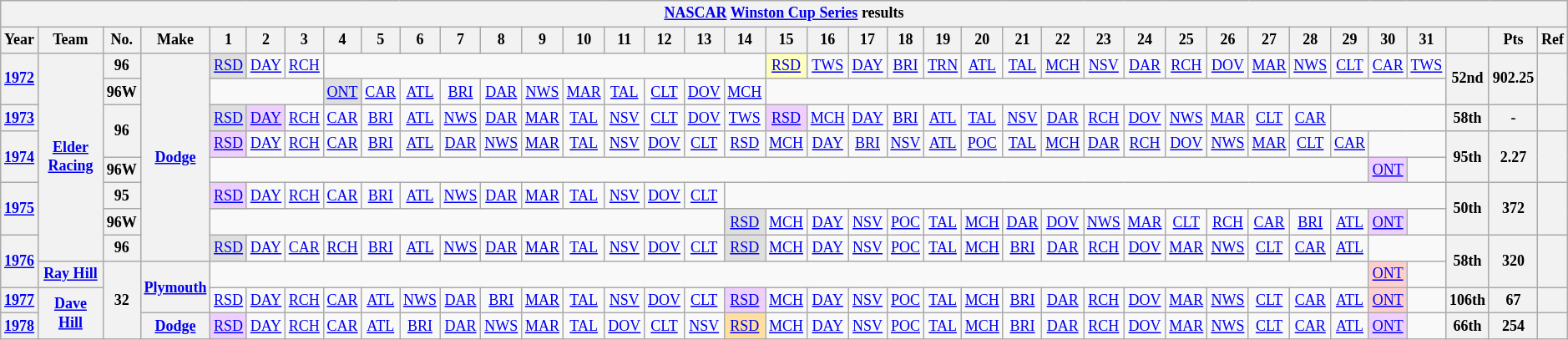<table class="wikitable" style="text-align:center; font-size:75%">
<tr>
<th colspan=45><a href='#'>NASCAR</a> <a href='#'>Winston Cup Series</a> results</th>
</tr>
<tr>
<th>Year</th>
<th>Team</th>
<th>No.</th>
<th>Make</th>
<th>1</th>
<th>2</th>
<th>3</th>
<th>4</th>
<th>5</th>
<th>6</th>
<th>7</th>
<th>8</th>
<th>9</th>
<th>10</th>
<th>11</th>
<th>12</th>
<th>13</th>
<th>14</th>
<th>15</th>
<th>16</th>
<th>17</th>
<th>18</th>
<th>19</th>
<th>20</th>
<th>21</th>
<th>22</th>
<th>23</th>
<th>24</th>
<th>25</th>
<th>26</th>
<th>27</th>
<th>28</th>
<th>29</th>
<th>30</th>
<th>31</th>
<th></th>
<th>Pts</th>
<th>Ref</th>
</tr>
<tr>
<th rowspan=2><a href='#'>1972</a></th>
<th rowspan=8><a href='#'>Elder Racing</a></th>
<th>96</th>
<th rowspan=8><a href='#'>Dodge</a></th>
<td style="background:#DFDFDF;"><a href='#'>RSD</a><br></td>
<td><a href='#'>DAY</a></td>
<td><a href='#'>RCH</a></td>
<td colspan=11></td>
<td style="background:#FFFFBF;"><a href='#'>RSD</a><br></td>
<td><a href='#'>TWS</a></td>
<td><a href='#'>DAY</a></td>
<td><a href='#'>BRI</a></td>
<td><a href='#'>TRN</a></td>
<td><a href='#'>ATL</a></td>
<td><a href='#'>TAL</a></td>
<td><a href='#'>MCH</a></td>
<td><a href='#'>NSV</a></td>
<td><a href='#'>DAR</a></td>
<td><a href='#'>RCH</a></td>
<td><a href='#'>DOV</a></td>
<td><a href='#'>MAR</a></td>
<td><a href='#'>NWS</a></td>
<td><a href='#'>CLT</a></td>
<td><a href='#'>CAR</a></td>
<td><a href='#'>TWS</a></td>
<th rowspan=2>52nd</th>
<th rowspan=2>902.25</th>
<th rowspan=2></th>
</tr>
<tr>
<th>96W</th>
<td colspan=3></td>
<td style="background:#DFDFDF;"><a href='#'>ONT</a><br></td>
<td><a href='#'>CAR</a></td>
<td><a href='#'>ATL</a></td>
<td><a href='#'>BRI</a></td>
<td><a href='#'>DAR</a></td>
<td><a href='#'>NWS</a></td>
<td><a href='#'>MAR</a></td>
<td><a href='#'>TAL</a></td>
<td><a href='#'>CLT</a></td>
<td><a href='#'>DOV</a></td>
<td><a href='#'>MCH</a></td>
<td colspan=17></td>
</tr>
<tr>
<th><a href='#'>1973</a></th>
<th rowspan=2>96</th>
<td style="background:#DFDFDF;"><a href='#'>RSD</a><br></td>
<td style="background:#EFCFFF;"><a href='#'>DAY</a><br></td>
<td><a href='#'>RCH</a></td>
<td><a href='#'>CAR</a></td>
<td><a href='#'>BRI</a></td>
<td><a href='#'>ATL</a></td>
<td><a href='#'>NWS</a></td>
<td><a href='#'>DAR</a></td>
<td><a href='#'>MAR</a></td>
<td><a href='#'>TAL</a></td>
<td><a href='#'>NSV</a></td>
<td><a href='#'>CLT</a></td>
<td><a href='#'>DOV</a></td>
<td><a href='#'>TWS</a></td>
<td style="background:#EFCFFF;"><a href='#'>RSD</a><br></td>
<td><a href='#'>MCH</a></td>
<td><a href='#'>DAY</a></td>
<td><a href='#'>BRI</a></td>
<td><a href='#'>ATL</a></td>
<td><a href='#'>TAL</a></td>
<td><a href='#'>NSV</a></td>
<td><a href='#'>DAR</a></td>
<td><a href='#'>RCH</a></td>
<td><a href='#'>DOV</a></td>
<td><a href='#'>NWS</a></td>
<td><a href='#'>MAR</a></td>
<td><a href='#'>CLT</a></td>
<td><a href='#'>CAR</a></td>
<td colspan=3></td>
<th>58th</th>
<th>-</th>
<th></th>
</tr>
<tr>
<th rowspan=2><a href='#'>1974</a></th>
<td style="background:#EFCFFF;"><a href='#'>RSD</a><br></td>
<td><a href='#'>DAY</a></td>
<td><a href='#'>RCH</a></td>
<td><a href='#'>CAR</a></td>
<td><a href='#'>BRI</a></td>
<td><a href='#'>ATL</a></td>
<td><a href='#'>DAR</a></td>
<td><a href='#'>NWS</a></td>
<td><a href='#'>MAR</a></td>
<td><a href='#'>TAL</a></td>
<td><a href='#'>NSV</a></td>
<td><a href='#'>DOV</a></td>
<td><a href='#'>CLT</a></td>
<td><a href='#'>RSD</a></td>
<td><a href='#'>MCH</a></td>
<td><a href='#'>DAY</a></td>
<td><a href='#'>BRI</a></td>
<td><a href='#'>NSV</a></td>
<td><a href='#'>ATL</a></td>
<td><a href='#'>POC</a></td>
<td><a href='#'>TAL</a></td>
<td><a href='#'>MCH</a></td>
<td><a href='#'>DAR</a></td>
<td><a href='#'>RCH</a></td>
<td><a href='#'>DOV</a></td>
<td><a href='#'>NWS</a></td>
<td><a href='#'>MAR</a></td>
<td><a href='#'>CLT</a></td>
<td><a href='#'>CAR</a></td>
<td colspan=2></td>
<th rowspan=2>95th</th>
<th rowspan=2>2.27</th>
<th rowspan=2></th>
</tr>
<tr>
<th>96W</th>
<td colspan=29></td>
<td style="background:#EFCFFF;"><a href='#'>ONT</a><br></td>
<td></td>
</tr>
<tr>
<th rowspan=2><a href='#'>1975</a></th>
<th>95</th>
<td style="background:#EFCFFF;"><a href='#'>RSD</a><br></td>
<td><a href='#'>DAY</a></td>
<td><a href='#'>RCH</a></td>
<td><a href='#'>CAR</a></td>
<td><a href='#'>BRI</a></td>
<td><a href='#'>ATL</a></td>
<td><a href='#'>NWS</a></td>
<td><a href='#'>DAR</a></td>
<td><a href='#'>MAR</a></td>
<td><a href='#'>TAL</a></td>
<td><a href='#'>NSV</a></td>
<td><a href='#'>DOV</a></td>
<td><a href='#'>CLT</a></td>
<td colspan=18></td>
<th rowspan=2>50th</th>
<th rowspan=2>372</th>
<th rowspan=2></th>
</tr>
<tr>
<th>96W</th>
<td colspan=13></td>
<td style="background:#DFDFDF;"><a href='#'>RSD</a><br></td>
<td><a href='#'>MCH</a></td>
<td><a href='#'>DAY</a></td>
<td><a href='#'>NSV</a></td>
<td><a href='#'>POC</a></td>
<td><a href='#'>TAL</a></td>
<td><a href='#'>MCH</a></td>
<td><a href='#'>DAR</a></td>
<td><a href='#'>DOV</a></td>
<td><a href='#'>NWS</a></td>
<td><a href='#'>MAR</a></td>
<td><a href='#'>CLT</a></td>
<td><a href='#'>RCH</a></td>
<td><a href='#'>CAR</a></td>
<td><a href='#'>BRI</a></td>
<td><a href='#'>ATL</a></td>
<td style="background:#EFCFFF;"><a href='#'>ONT</a><br></td>
<td></td>
</tr>
<tr>
<th rowspan=2><a href='#'>1976</a></th>
<th>96</th>
<td style="background:#DFDFDF;"><a href='#'>RSD</a><br></td>
<td><a href='#'>DAY</a></td>
<td><a href='#'>CAR</a></td>
<td><a href='#'>RCH</a></td>
<td><a href='#'>BRI</a></td>
<td><a href='#'>ATL</a></td>
<td><a href='#'>NWS</a></td>
<td><a href='#'>DAR</a></td>
<td><a href='#'>MAR</a></td>
<td><a href='#'>TAL</a></td>
<td><a href='#'>NSV</a></td>
<td><a href='#'>DOV</a></td>
<td><a href='#'>CLT</a></td>
<td style="background:#DFDFDF;"><a href='#'>RSD</a><br></td>
<td><a href='#'>MCH</a></td>
<td><a href='#'>DAY</a></td>
<td><a href='#'>NSV</a></td>
<td><a href='#'>POC</a></td>
<td><a href='#'>TAL</a></td>
<td><a href='#'>MCH</a></td>
<td><a href='#'>BRI</a></td>
<td><a href='#'>DAR</a></td>
<td><a href='#'>RCH</a></td>
<td><a href='#'>DOV</a></td>
<td><a href='#'>MAR</a></td>
<td><a href='#'>NWS</a></td>
<td><a href='#'>CLT</a></td>
<td><a href='#'>CAR</a></td>
<td><a href='#'>ATL</a></td>
<td colspan=2></td>
<th rowspan=2>58th</th>
<th rowspan=2>320</th>
<th rowspan=2></th>
</tr>
<tr>
<th><a href='#'>Ray Hill</a></th>
<th rowspan=3>32</th>
<th rowspan=2><a href='#'>Plymouth</a></th>
<td colspan=29></td>
<td style="background:#FFCFCF;"><a href='#'>ONT</a><br></td>
<td></td>
</tr>
<tr>
<th><a href='#'>1977</a></th>
<th rowspan=2><a href='#'>Dave Hill</a></th>
<td><a href='#'>RSD</a></td>
<td><a href='#'>DAY</a></td>
<td><a href='#'>RCH</a></td>
<td><a href='#'>CAR</a></td>
<td><a href='#'>ATL</a></td>
<td><a href='#'>NWS</a></td>
<td><a href='#'>DAR</a></td>
<td><a href='#'>BRI</a></td>
<td><a href='#'>MAR</a></td>
<td><a href='#'>TAL</a></td>
<td><a href='#'>NSV</a></td>
<td><a href='#'>DOV</a></td>
<td><a href='#'>CLT</a></td>
<td style="background:#EFCFFF;"><a href='#'>RSD</a><br></td>
<td><a href='#'>MCH</a></td>
<td><a href='#'>DAY</a></td>
<td><a href='#'>NSV</a></td>
<td><a href='#'>POC</a></td>
<td><a href='#'>TAL</a></td>
<td><a href='#'>MCH</a></td>
<td><a href='#'>BRI</a></td>
<td><a href='#'>DAR</a></td>
<td><a href='#'>RCH</a></td>
<td><a href='#'>DOV</a></td>
<td><a href='#'>MAR</a></td>
<td><a href='#'>NWS</a></td>
<td><a href='#'>CLT</a></td>
<td><a href='#'>CAR</a></td>
<td><a href='#'>ATL</a></td>
<td style="background:#FFCFCF;"><a href='#'>ONT</a><br></td>
<td></td>
<th>106th</th>
<th>67</th>
<th></th>
</tr>
<tr>
<th><a href='#'>1978</a></th>
<th><a href='#'>Dodge</a></th>
<td style="background:#EFCFFF;"><a href='#'>RSD</a><br></td>
<td><a href='#'>DAY</a></td>
<td><a href='#'>RCH</a></td>
<td><a href='#'>CAR</a></td>
<td><a href='#'>ATL</a></td>
<td><a href='#'>BRI</a></td>
<td><a href='#'>DAR</a></td>
<td><a href='#'>NWS</a></td>
<td><a href='#'>MAR</a></td>
<td><a href='#'>TAL</a></td>
<td><a href='#'>DOV</a></td>
<td><a href='#'>CLT</a></td>
<td><a href='#'>NSV</a></td>
<td style="background:#FFDF9F;"><a href='#'>RSD</a><br></td>
<td><a href='#'>MCH</a></td>
<td><a href='#'>DAY</a></td>
<td><a href='#'>NSV</a></td>
<td><a href='#'>POC</a></td>
<td><a href='#'>TAL</a></td>
<td><a href='#'>MCH</a></td>
<td><a href='#'>BRI</a></td>
<td><a href='#'>DAR</a></td>
<td><a href='#'>RCH</a></td>
<td><a href='#'>DOV</a></td>
<td><a href='#'>MAR</a></td>
<td><a href='#'>NWS</a></td>
<td><a href='#'>CLT</a></td>
<td><a href='#'>CAR</a></td>
<td><a href='#'>ATL</a></td>
<td style="background:#EFCFFF;"><a href='#'>ONT</a><br></td>
<td></td>
<th>66th</th>
<th>254</th>
<th></th>
</tr>
</table>
